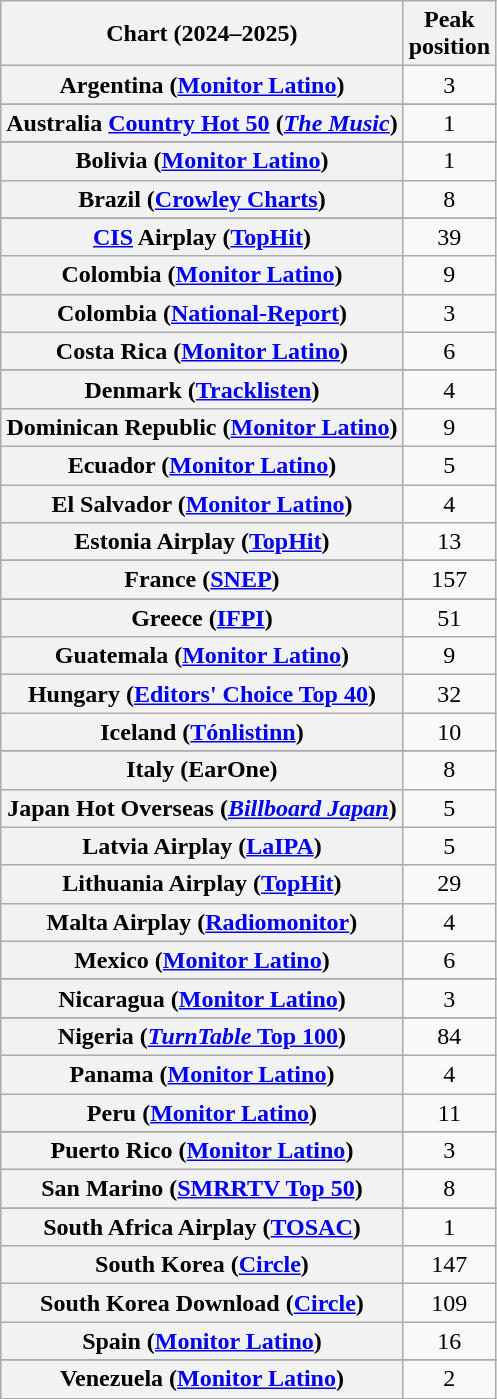<table class="wikitable sortable plainrowheaders" style="text-align:center">
<tr>
<th scope="col">Chart (2024–2025)</th>
<th scope="col">Peak<br>position</th>
</tr>
<tr>
<th scope="row">Argentina (<a href='#'>Monitor Latino</a>)</th>
<td>3</td>
</tr>
<tr>
</tr>
<tr>
<th scope="row">Australia <a href='#'>Country Hot 50</a> (<em><a href='#'>The Music</a></em>)</th>
<td>1</td>
</tr>
<tr>
</tr>
<tr>
</tr>
<tr>
</tr>
<tr>
<th scope="row">Bolivia (<a href='#'>Monitor Latino</a>)</th>
<td>1</td>
</tr>
<tr>
<th scope="row">Brazil (<a href='#'>Crowley Charts</a>)</th>
<td>8</td>
</tr>
<tr>
</tr>
<tr>
</tr>
<tr>
</tr>
<tr>
</tr>
<tr>
</tr>
<tr>
<th scope="row"><a href='#'>CIS</a> Airplay (<a href='#'>TopHit</a>)</th>
<td>39</td>
</tr>
<tr>
<th scope="row">Colombia (<a href='#'>Monitor Latino</a>)</th>
<td>9</td>
</tr>
<tr>
<th scope="row">Colombia  (<a href='#'>National-Report</a>)</th>
<td>3</td>
</tr>
<tr>
<th scope="row">Costa Rica (<a href='#'>Monitor Latino</a>)</th>
<td>6</td>
</tr>
<tr>
</tr>
<tr>
<th scope="row">Denmark (<a href='#'>Tracklisten</a>)</th>
<td>4</td>
</tr>
<tr>
<th scope="row">Dominican Republic (<a href='#'>Monitor Latino</a>)</th>
<td>9</td>
</tr>
<tr>
<th scope="row">Ecuador (<a href='#'>Monitor Latino</a>)</th>
<td>5</td>
</tr>
<tr>
<th scope="row">El Salvador (<a href='#'>Monitor Latino</a>)</th>
<td>4</td>
</tr>
<tr>
<th scope="row">Estonia Airplay (<a href='#'>TopHit</a>)</th>
<td>13</td>
</tr>
<tr>
</tr>
<tr>
<th scope="row">France (<a href='#'>SNEP</a>)</th>
<td>157</td>
</tr>
<tr>
</tr>
<tr>
</tr>
<tr>
<th scope="row">Greece (<a href='#'>IFPI</a>)</th>
<td>51</td>
</tr>
<tr>
<th scope="row">Guatemala (<a href='#'>Monitor Latino</a>)</th>
<td>9</td>
</tr>
<tr>
<th scope="row">Hungary (<a href='#'>Editors' Choice Top 40</a>)</th>
<td>32</td>
</tr>
<tr>
<th scope="row">Iceland (<a href='#'>Tónlistinn</a>)</th>
<td>10</td>
</tr>
<tr>
</tr>
<tr>
<th scope="row">Italy (EarOne)</th>
<td>8</td>
</tr>
<tr>
<th scope="row">Japan Hot Overseas (<em><a href='#'>Billboard Japan</a></em>)</th>
<td>5</td>
</tr>
<tr>
<th scope="row">Latvia Airplay (<a href='#'>LaIPA</a>)</th>
<td>5</td>
</tr>
<tr>
<th scope="row">Lithuania Airplay (<a href='#'>TopHit</a>)</th>
<td>29</td>
</tr>
<tr>
<th scope="row">Malta Airplay (<a href='#'>Radiomonitor</a>)</th>
<td>4</td>
</tr>
<tr>
<th scope="row">Mexico (<a href='#'>Monitor Latino</a>)</th>
<td>6</td>
</tr>
<tr>
</tr>
<tr>
</tr>
<tr>
</tr>
<tr>
<th scope="row">Nicaragua (<a href='#'>Monitor Latino</a>)</th>
<td>3</td>
</tr>
<tr>
</tr>
<tr>
<th scope="row">Nigeria (<a href='#'><em>TurnTable</em> Top 100</a>)</th>
<td>84</td>
</tr>
<tr>
<th scope="row">Panama (<a href='#'>Monitor Latino</a>)</th>
<td>4</td>
</tr>
<tr>
<th scope="row">Peru (<a href='#'>Monitor Latino</a>)</th>
<td>11</td>
</tr>
<tr>
</tr>
<tr>
<th scope="row">Puerto Rico (<a href='#'>Monitor Latino</a>)</th>
<td>3</td>
</tr>
<tr>
<th scope="row">San Marino (<a href='#'>SMRRTV Top 50</a>)</th>
<td>8</td>
</tr>
<tr>
</tr>
<tr>
</tr>
<tr>
<th scope="row">South Africa Airplay (<a href='#'>TOSAC</a>)</th>
<td>1</td>
</tr>
<tr>
<th scope="row">South Korea  (<a href='#'>Circle</a>)</th>
<td>147</td>
</tr>
<tr>
<th scope="row">South Korea Download (<a href='#'>Circle</a>)</th>
<td>109</td>
</tr>
<tr>
<th scope="row">Spain (<a href='#'>Monitor Latino</a>)</th>
<td>16</td>
</tr>
<tr>
</tr>
<tr>
</tr>
<tr>
</tr>
<tr>
</tr>
<tr>
</tr>
<tr>
</tr>
<tr>
</tr>
<tr>
</tr>
<tr>
</tr>
<tr>
<th scope="row">Venezuela (<a href='#'>Monitor Latino</a>)</th>
<td>2</td>
</tr>
</table>
